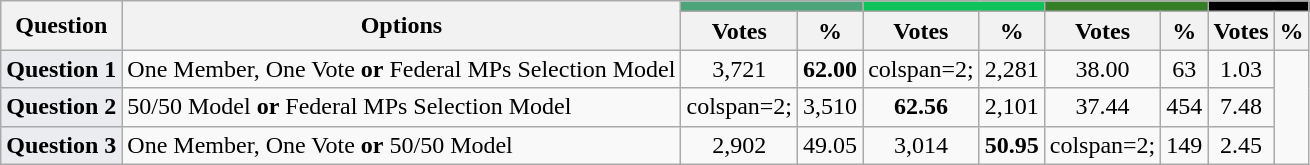<table class="wikitable sortable" style=text-align:center;font-size:100%>
<tr>
<th rowspan=2; align="center">Question</th>
<th rowspan=2; align="center">Options</th>
<th colspan=2; style=background:#4EA47A></th>
<th colspan=2; style=background:#10C25B></th>
<th colspan=2; style=background:#357D26></th>
<th colspan=2; style=background:#000000></th>
</tr>
<tr>
<th align=center>Votes</th>
<th align=center>%</th>
<th align=center>Votes</th>
<th align=center>%</th>
<th align=center>Votes</th>
<th align=center>%</th>
<th align=center>Votes</th>
<th align=center>%</th>
</tr>
<tr>
<td align=left; style=background:#EAECF0><strong>Question 1</strong></td>
<td align=left>One Member, One Vote <strong>or</strong> Federal MPs Selection Model</td>
<td>3,721</td>
<td> <strong>62.00</strong></td>
<td>colspan=2; </td>
<td>2,281</td>
<td>38.00</td>
<td>63</td>
<td>1.03</td>
</tr>
<tr>
<td align=left; style=background:#EAECF0><strong>Question 2</strong></td>
<td align=left>50/50 Model <strong>or</strong> Federal MPs Selection Model</td>
<td>colspan=2; </td>
<td>3,510</td>
<td> <strong>62.56</strong></td>
<td>2,101</td>
<td>37.44</td>
<td>454</td>
<td>7.48</td>
</tr>
<tr>
<td align=left; style=background:#EAECF0><strong>Question 3</strong></td>
<td align=left>One Member, One Vote <strong>or</strong> 50/50 Model</td>
<td>2,902</td>
<td>49.05</td>
<td>3,014</td>
<td> <strong>50.95</strong></td>
<td>colspan=2; </td>
<td>149</td>
<td>2.45</td>
</tr>
</table>
